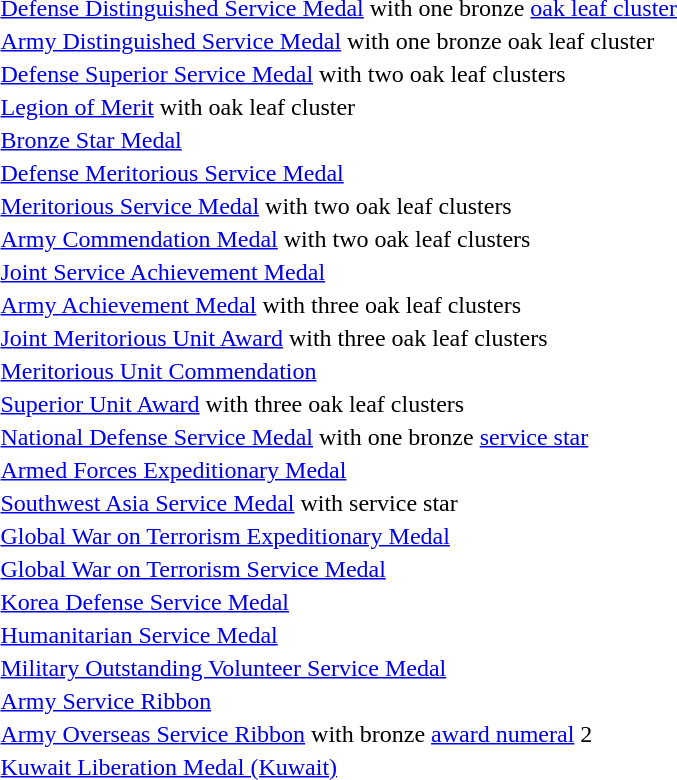<table>
<tr>
<td></td>
<td><a href='#'>Defense Distinguished Service Medal</a> with one bronze <a href='#'>oak leaf cluster</a></td>
</tr>
<tr>
<td></td>
<td><a href='#'>Army Distinguished Service Medal</a> with one bronze oak leaf cluster</td>
</tr>
<tr>
<td><span></span><span></span></td>
<td><a href='#'>Defense Superior Service Medal</a> with two oak leaf clusters</td>
</tr>
<tr>
<td></td>
<td><a href='#'>Legion of Merit</a> with oak leaf cluster</td>
</tr>
<tr>
<td></td>
<td><a href='#'>Bronze Star Medal</a></td>
</tr>
<tr>
<td></td>
<td><a href='#'>Defense Meritorious Service Medal</a></td>
</tr>
<tr>
<td><span></span><span></span></td>
<td><a href='#'>Meritorious Service Medal</a> with two oak leaf clusters</td>
</tr>
<tr>
<td><span></span><span></span></td>
<td><a href='#'>Army Commendation Medal</a> with two oak leaf clusters</td>
</tr>
<tr>
<td></td>
<td><a href='#'>Joint Service Achievement Medal</a></td>
</tr>
<tr>
<td><span></span><span></span><span></span></td>
<td><a href='#'>Army Achievement Medal</a> with three oak leaf clusters</td>
</tr>
<tr>
<td><span></span><span></span><span></span></td>
<td><a href='#'>Joint Meritorious Unit Award</a> with three oak leaf clusters</td>
</tr>
<tr>
<td></td>
<td><a href='#'>Meritorious Unit Commendation</a></td>
</tr>
<tr>
<td><span></span><span></span><span></span></td>
<td><a href='#'>Superior Unit Award</a> with three oak leaf clusters</td>
</tr>
<tr>
<td></td>
<td><a href='#'>National Defense Service Medal</a> with one bronze <a href='#'>service star</a></td>
</tr>
<tr>
<td></td>
<td><a href='#'>Armed Forces Expeditionary Medal</a></td>
</tr>
<tr>
<td></td>
<td><a href='#'>Southwest Asia Service Medal</a> with service star</td>
</tr>
<tr>
<td></td>
<td><a href='#'>Global War on Terrorism Expeditionary Medal</a></td>
</tr>
<tr>
<td></td>
<td><a href='#'>Global War on Terrorism Service Medal</a></td>
</tr>
<tr>
<td></td>
<td><a href='#'>Korea Defense Service Medal</a></td>
</tr>
<tr>
<td></td>
<td><a href='#'>Humanitarian Service Medal</a></td>
</tr>
<tr>
<td></td>
<td><a href='#'>Military Outstanding Volunteer Service Medal</a></td>
</tr>
<tr>
<td></td>
<td><a href='#'>Army Service Ribbon</a></td>
</tr>
<tr>
<td><span></span></td>
<td><a href='#'>Army Overseas Service Ribbon</a> with bronze <a href='#'>award numeral</a> 2</td>
</tr>
<tr>
<td></td>
<td><a href='#'>Kuwait Liberation Medal (Kuwait)</a></td>
</tr>
</table>
